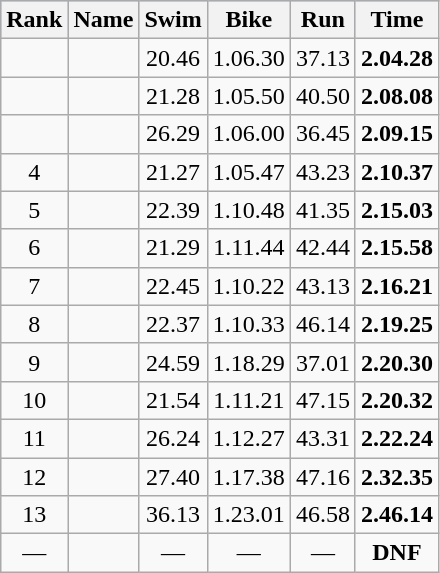<table class="wikitable sortable" style=" text-align:center;">
<tr bgcolor="lightsteelblue">
<th>Rank</th>
<th>Name</th>
<th>Swim</th>
<th>Bike</th>
<th>Run</th>
<th>Time</th>
</tr>
<tr>
<td></td>
<td align="left"></td>
<td>20.46</td>
<td>1.06.30</td>
<td>37.13</td>
<td><strong>2.04.28</strong></td>
</tr>
<tr>
<td></td>
<td align="left"></td>
<td>21.28</td>
<td>1.05.50</td>
<td>40.50</td>
<td><strong>2.08.08</strong></td>
</tr>
<tr>
<td></td>
<td align="left"></td>
<td>26.29</td>
<td>1.06.00</td>
<td>36.45</td>
<td><strong>2.09.15</strong></td>
</tr>
<tr>
<td>4</td>
<td align="left"></td>
<td>21.27</td>
<td>1.05.47</td>
<td>43.23</td>
<td><strong>2.10.37</strong></td>
</tr>
<tr>
<td>5</td>
<td align="left"></td>
<td>22.39</td>
<td>1.10.48</td>
<td>41.35</td>
<td><strong>2.15.03</strong></td>
</tr>
<tr>
<td>6</td>
<td align="left"></td>
<td>21.29</td>
<td>1.11.44</td>
<td>42.44</td>
<td><strong>2.15.58</strong></td>
</tr>
<tr>
<td>7</td>
<td align="left"></td>
<td>22.45</td>
<td>1.10.22</td>
<td>43.13</td>
<td><strong>2.16.21</strong></td>
</tr>
<tr>
<td>8</td>
<td align="left"></td>
<td>22.37</td>
<td>1.10.33</td>
<td>46.14</td>
<td><strong>2.19.25</strong></td>
</tr>
<tr>
<td>9</td>
<td align="left"></td>
<td>24.59</td>
<td>1.18.29</td>
<td>37.01</td>
<td><strong>2.20.30</strong></td>
</tr>
<tr>
<td>10</td>
<td align="left"></td>
<td>21.54</td>
<td>1.11.21</td>
<td>47.15</td>
<td><strong>2.20.32</strong></td>
</tr>
<tr>
<td>11</td>
<td align="left"></td>
<td>26.24</td>
<td>1.12.27</td>
<td>43.31</td>
<td><strong>2.22.24</strong></td>
</tr>
<tr>
<td>12</td>
<td align="left"></td>
<td>27.40</td>
<td>1.17.38</td>
<td>47.16</td>
<td><strong>2.32.35</strong></td>
</tr>
<tr>
<td>13</td>
<td align="left"></td>
<td>36.13</td>
<td>1.23.01</td>
<td>46.58</td>
<td><strong>2.46.14</strong></td>
</tr>
<tr>
<td>—</td>
<td align="left"></td>
<td>—</td>
<td>—</td>
<td>—</td>
<td><strong>DNF</strong></td>
</tr>
</table>
